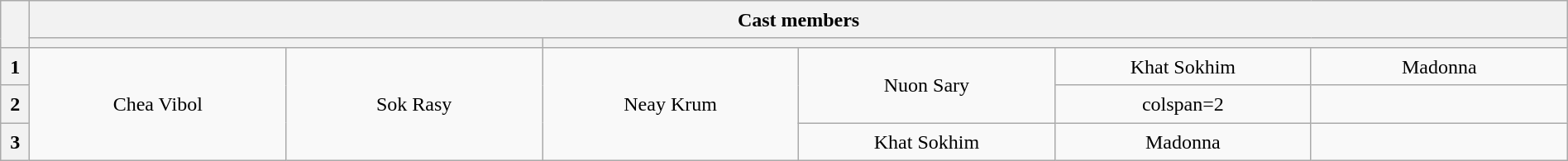<table class="wikitable plainrowheaders" style="width:100%; text-align:center; line-height:23px;">
<tr>
<th rowspan=2 width=1%></th>
<th colspan=6>Cast members </th>
</tr>
<tr>
<th colspan=2></th>
<th colspan=4></th>
</tr>
<tr>
<th>1</th>
<td rowspan=3 width=10%>Chea Vibol</td>
<td rowspan=3 width=10%>Sok Rasy</td>
<td rowspan=3 width=10%>Neay Krum</td>
<td rowspan=2 width=10%>Nuon Sary</td>
<td width=10%>Khat Sokhim</td>
<td width=10%>Madonna</td>
</tr>
<tr>
<th>2</th>
<td>colspan=2 </td>
</tr>
<tr>
<th>3</th>
<td>Khat Sokhim</td>
<td>Madonna</td>
<td></td>
</tr>
</table>
